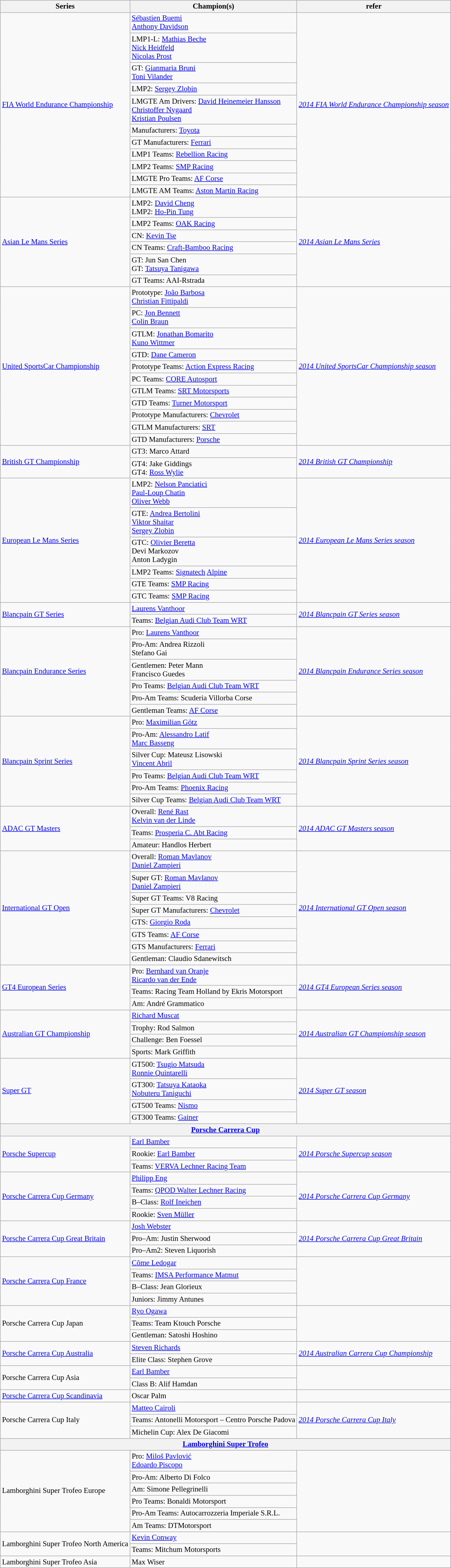<table class="wikitable" style="font-size: 87%;">
<tr>
<th>Series</th>
<th>Champion(s)</th>
<th>refer</th>
</tr>
<tr>
<td rowspan=11><a href='#'>FIA World Endurance Championship</a></td>
<td> <a href='#'>Sébastien Buemi</a><br> <a href='#'>Anthony Davidson</a></td>
<td rowspan=11><em><a href='#'>2014 FIA World Endurance Championship season</a></em></td>
</tr>
<tr>
<td>LMP1-L:  <a href='#'>Mathias Beche</a><br> <a href='#'>Nick Heidfeld</a><br> <a href='#'>Nicolas Prost</a></td>
</tr>
<tr>
<td>GT:  <a href='#'>Gianmaria Bruni</a><br> <a href='#'>Toni Vilander</a></td>
</tr>
<tr>
<td>LMP2:  <a href='#'>Sergey Zlobin</a></td>
</tr>
<tr>
<td>LMGTE Am Drivers:  <a href='#'>David Heinemeier Hansson</a><br> <a href='#'>Christoffer Nygaard</a><br> <a href='#'>Kristian Poulsen</a></td>
</tr>
<tr>
<td>Manufacturers:  <a href='#'>Toyota</a></td>
</tr>
<tr>
<td>GT Manufacturers:  <a href='#'>Ferrari</a></td>
</tr>
<tr>
<td>LMP1 Teams:  <a href='#'>Rebellion Racing</a></td>
</tr>
<tr>
<td>LMP2 Teams:  <a href='#'>SMP Racing</a></td>
</tr>
<tr>
<td>LMGTE Pro Teams:  <a href='#'>AF Corse</a></td>
</tr>
<tr>
<td>LMGTE AM Teams:  <a href='#'>Aston Martin Racing</a></td>
</tr>
<tr>
<td rowspan=6><a href='#'>Asian Le Mans Series</a></td>
<td>LMP2:  <a href='#'>David Cheng</a><br>LMP2:  <a href='#'>Ho-Pin Tung</a></td>
<td rowspan=6><em><a href='#'>2014 Asian Le Mans Series</a></em></td>
</tr>
<tr>
<td>LMP2 Teams:  <a href='#'>OAK Racing</a></td>
</tr>
<tr>
<td>CN:  <a href='#'>Kevin Tse</a></td>
</tr>
<tr>
<td>CN Teams:  <a href='#'>Craft-Bamboo Racing</a></td>
</tr>
<tr>
<td>GT:  Jun San Chen<br>GT:  <a href='#'>Tatsuya Tanigawa</a></td>
</tr>
<tr>
<td>GT Teams:  AAI-Rstrada</td>
</tr>
<tr>
<td rowspan=11><a href='#'>United SportsCar Championship</a></td>
<td>Prototype:  <a href='#'>João Barbosa</a><br> <a href='#'>Christian Fittipaldi</a></td>
<td rowspan=11><em><a href='#'>2014 United SportsCar Championship season</a></em></td>
</tr>
<tr>
<td>PC:  <a href='#'>Jon Bennett</a><br> <a href='#'>Colin Braun</a></td>
</tr>
<tr>
<td>GTLM:  <a href='#'>Jonathan Bomarito</a> <br> <a href='#'>Kuno Wittmer</a></td>
</tr>
<tr>
<td>GTD:  <a href='#'>Dane Cameron</a></td>
</tr>
<tr>
<td>Prototype Teams:  <a href='#'>Action Express Racing</a></td>
</tr>
<tr>
<td>PC Teams:  <a href='#'>CORE Autosport</a></td>
</tr>
<tr>
<td>GTLM Teams:  <a href='#'>SRT Motorsports</a></td>
</tr>
<tr>
<td>GTD Teams:  <a href='#'>Turner Motorsport</a></td>
</tr>
<tr>
<td>Prototype Manufacturers:  <a href='#'>Chevrolet</a></td>
</tr>
<tr>
<td>GTLM Manufacturers:  <a href='#'>SRT</a></td>
</tr>
<tr>
<td>GTD Manufacturers:  <a href='#'>Porsche</a></td>
</tr>
<tr>
<td rowspan=2><a href='#'>British GT Championship</a></td>
<td>GT3:  Marco Attard</td>
<td rowspan=2><em><a href='#'>2014 British GT Championship</a></em></td>
</tr>
<tr>
<td>GT4:  Jake Giddings<br>GT4:  <a href='#'>Ross Wylie</a></td>
</tr>
<tr>
<td rowspan=6><a href='#'>European Le Mans Series</a></td>
<td>LMP2:  <a href='#'>Nelson Panciatici</a><br> <a href='#'>Paul-Loup Chatin</a><br> <a href='#'>Oliver Webb</a></td>
<td rowspan=6><em><a href='#'>2014 European Le Mans Series season</a></em></td>
</tr>
<tr>
<td>GTE:  <a href='#'>Andrea Bertolini</a><br> <a href='#'>Viktor Shaitar</a><br> <a href='#'>Sergey Zlobin</a></td>
</tr>
<tr>
<td>GTC:  <a href='#'>Olivier Beretta</a><br> Devi Markozov<br> Anton Ladygin</td>
</tr>
<tr>
<td>LMP2 Teams:  <a href='#'>Signatech</a> <a href='#'>Alpine</a></td>
</tr>
<tr>
<td>GTE Teams:  <a href='#'>SMP Racing</a></td>
</tr>
<tr>
<td>GTC Teams:  <a href='#'>SMP Racing</a></td>
</tr>
<tr>
<td rowspan=2><a href='#'>Blancpain GT Series</a></td>
<td> <a href='#'>Laurens Vanthoor</a></td>
<td rowspan=2><em><a href='#'>2014 Blancpain GT Series season</a></em></td>
</tr>
<tr>
<td>Teams:  <a href='#'>Belgian Audi Club Team WRT</a></td>
</tr>
<tr>
<td rowspan=6><a href='#'>Blancpain Endurance Series</a></td>
<td>Pro:  <a href='#'>Laurens Vanthoor</a></td>
<td rowspan=6><em><a href='#'>2014 Blancpain Endurance Series season</a></em></td>
</tr>
<tr>
<td>Pro-Am:  Andrea Rizzoli<br> Stefano Gai</td>
</tr>
<tr>
<td>Gentlemen:  Peter Mann<br> Francisco Guedes</td>
</tr>
<tr>
<td>Pro Teams:  <a href='#'>Belgian Audi Club Team WRT</a></td>
</tr>
<tr>
<td>Pro-Am Teams:  Scuderia Villorba Corse</td>
</tr>
<tr>
<td>Gentleman Teams:  <a href='#'>AF Corse</a></td>
</tr>
<tr>
<td rowspan=6><a href='#'>Blancpain Sprint Series</a></td>
<td>Pro:  <a href='#'>Maximilian Götz</a></td>
<td rowspan=6><em><a href='#'>2014 Blancpain Sprint Series season</a></em></td>
</tr>
<tr>
<td>Pro-Am:  <a href='#'>Alessandro Latif</a><br> <a href='#'>Marc Basseng</a></td>
</tr>
<tr>
<td>Silver Cup:  Mateusz Lisowski<br> <a href='#'>Vincent Abril</a></td>
</tr>
<tr>
<td>Pro Teams:  <a href='#'>Belgian Audi Club Team WRT</a></td>
</tr>
<tr>
<td>Pro-Am Teams:  <a href='#'>Phoenix Racing</a></td>
</tr>
<tr>
<td>Silver Cup Teams:  <a href='#'>Belgian Audi Club Team WRT</a></td>
</tr>
<tr>
<td rowspan=3><a href='#'>ADAC GT Masters</a></td>
<td>Overall:  <a href='#'>René Rast</a><br> <a href='#'>Kelvin van der Linde</a></td>
<td rowspan=3><em><a href='#'>2014 ADAC GT Masters season</a></em></td>
</tr>
<tr>
<td>Teams:  <a href='#'>Prosperia C. Abt Racing</a></td>
</tr>
<tr>
<td>Amateur:  Handlos Herbert</td>
</tr>
<tr>
<td rowspan=8><a href='#'>International GT Open</a></td>
<td>Overall:  <a href='#'>Roman Mavlanov</a><br> <a href='#'>Daniel Zampieri</a></td>
<td rowspan=8><em><a href='#'>2014 International GT Open season</a></em></td>
</tr>
<tr>
<td>Super GT:  <a href='#'>Roman Mavlanov</a><br> <a href='#'>Daniel Zampieri</a></td>
</tr>
<tr>
<td>Super GT Teams:  V8 Racing</td>
</tr>
<tr>
<td>Super GT Manufacturers:  <a href='#'>Chevrolet</a></td>
</tr>
<tr>
<td>GTS:  <a href='#'>Giorgio Roda</a></td>
</tr>
<tr>
<td>GTS Teams:  <a href='#'>AF Corse</a></td>
</tr>
<tr>
<td>GTS Manufacturers:  <a href='#'>Ferrari</a></td>
</tr>
<tr>
<td>Gentleman:  Claudio Sdanewitsch</td>
</tr>
<tr>
<td rowspan=3><a href='#'>GT4 European Series</a></td>
<td>Pro:  <a href='#'>Bernhard van Oranje</a><br> <a href='#'>Ricardo van der Ende</a></td>
<td rowspan=3><em><a href='#'>2014 GT4 European Series season</a></em></td>
</tr>
<tr>
<td>Teams:  Racing Team Holland by Ekris Motorsport</td>
</tr>
<tr>
<td>Am:  André Grammatico</td>
</tr>
<tr>
<td rowspan=4><a href='#'>Australian GT Championship</a></td>
<td> <a href='#'>Richard Muscat</a></td>
<td rowspan=4><em><a href='#'>2014 Australian GT Championship season</a></em></td>
</tr>
<tr>
<td>Trophy:  Rod Salmon</td>
</tr>
<tr>
<td>Challenge:  Ben Foessel</td>
</tr>
<tr>
<td>Sports:  Mark Griffith</td>
</tr>
<tr>
<td rowspan=4><a href='#'>Super GT</a></td>
<td>GT500:  <a href='#'>Tsugio Matsuda</a><br> <a href='#'>Ronnie Quintarelli</a></td>
<td rowspan=4><em><a href='#'>2014 Super GT season</a></em></td>
</tr>
<tr>
<td>GT300:  <a href='#'>Tatsuya Kataoka</a><br> <a href='#'>Nobuteru Taniguchi</a></td>
</tr>
<tr>
<td>GT500 Teams:  <a href='#'>Nismo</a></td>
</tr>
<tr>
<td>GT300 Teams:  <a href='#'>Gainer</a></td>
</tr>
<tr>
<th colspan=3><a href='#'>Porsche Carrera Cup</a></th>
</tr>
<tr>
<td rowspan=3><a href='#'>Porsche Supercup</a></td>
<td> <a href='#'>Earl Bamber</a></td>
<td rowspan=3><em><a href='#'>2014 Porsche Supercup season</a></em></td>
</tr>
<tr>
<td>Rookie:  <a href='#'>Earl Bamber</a></td>
</tr>
<tr>
<td>Teams:  <a href='#'>VERVA Lechner Racing Team</a></td>
</tr>
<tr>
<td rowspan=4><a href='#'>Porsche Carrera Cup Germany</a></td>
<td> <a href='#'>Philipp Eng</a></td>
<td rowspan=4><em><a href='#'>2014 Porsche Carrera Cup Germany</a></em></td>
</tr>
<tr>
<td>Teams:  <a href='#'>QPOD Walter Lechner Racing</a></td>
</tr>
<tr>
<td>B–Class:  <a href='#'>Rolf Ineichen</a></td>
</tr>
<tr>
<td>Rookie:  <a href='#'>Sven Müller</a></td>
</tr>
<tr>
<td rowspan=3><a href='#'>Porsche Carrera Cup Great Britain</a></td>
<td> <a href='#'>Josh Webster</a></td>
<td rowspan=3><em><a href='#'>2014 Porsche Carrera Cup Great Britain</a></em></td>
</tr>
<tr>
<td>Pro–Am:  Justin Sherwood</td>
</tr>
<tr>
<td>Pro–Am2:  Steven Liquorish</td>
</tr>
<tr>
<td rowspan=4><a href='#'>Porsche Carrera Cup France</a></td>
<td> <a href='#'>Côme Ledogar</a></td>
<td rowspan=4></td>
</tr>
<tr>
<td>Teams:  <a href='#'>IMSA Performance Matmut</a></td>
</tr>
<tr>
<td>B–Class:  Jean Glorieux</td>
</tr>
<tr>
<td>Juniors:  Jimmy Antunes</td>
</tr>
<tr>
<td rowspan=3>Porsche Carrera Cup Japan</td>
<td> <a href='#'>Ryo Ogawa</a></td>
<td rowspan=3></td>
</tr>
<tr>
<td>Teams:  Team Ktouch Porsche</td>
</tr>
<tr>
<td>Gentleman:  Satoshi Hoshino</td>
</tr>
<tr>
<td rowspan=2><a href='#'>Porsche Carrera Cup Australia</a></td>
<td> <a href='#'>Steven Richards</a></td>
<td rowspan=2><em><a href='#'>2014 Australian Carrera Cup Championship</a></em></td>
</tr>
<tr>
<td>Elite Class:  Stephen Grove</td>
</tr>
<tr>
<td rowspan=2>Porsche Carrera Cup Asia</td>
<td> <a href='#'>Earl Bamber</a></td>
<td rowspan=2></td>
</tr>
<tr>
<td>Class B:  Alif Hamdan</td>
</tr>
<tr>
<td><a href='#'>Porsche Carrera Cup Scandinavia</a></td>
<td> Oscar Palm</td>
<td></td>
</tr>
<tr>
<td rowspan=3>Porsche Carrera Cup Italy</td>
<td> <a href='#'>Matteo Cairoli</a></td>
<td rowspan=3><em><a href='#'>2014 Porsche Carrera Cup Italy</a></em></td>
</tr>
<tr>
<td>Teams:  Antonelli Motorsport – Centro Porsche Padova</td>
</tr>
<tr>
<td>Michelin Cup:  Alex De Giacomi</td>
</tr>
<tr>
<th colspan=6><a href='#'>Lamborghini Super Trofeo</a></th>
</tr>
<tr>
<td rowspan=6>Lamborghini Super Trofeo Europe</td>
<td>Pro:  <a href='#'>Miloš Pavlović</a><br> <a href='#'>Edoardo Piscopo</a></td>
<td rowspan=6></td>
</tr>
<tr>
<td>Pro-Am:  Alberto Di Folco</td>
</tr>
<tr>
<td>Am:  Simone Pellegrinelli</td>
</tr>
<tr>
<td>Pro Teams:  Bonaldi Motorsport</td>
</tr>
<tr>
<td>Pro-Am Teams:  Autocarrozzeria Imperiale S.R.L.</td>
</tr>
<tr>
<td>Am Teams:  DTMotorsport</td>
</tr>
<tr>
<td rowspan=2>Lamborghini Super Trofeo North America</td>
<td> <a href='#'>Kevin Conway</a></td>
<td rowspan=2></td>
</tr>
<tr>
<td>Teams:  Mitchum Motorsports</td>
</tr>
<tr>
<td>Lamborghini Super Trofeo Asia</td>
<td> Max Wiser</td>
<td></td>
</tr>
</table>
